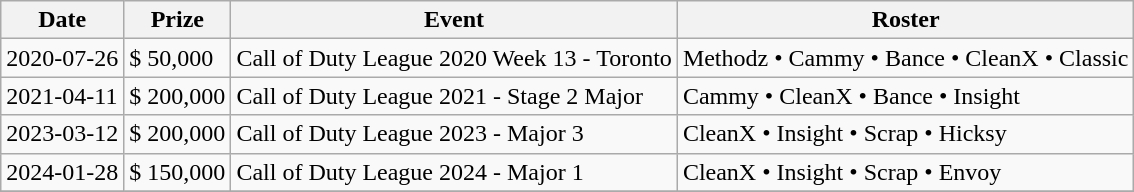<table class="wikitable sortable">
<tr>
<th>Date</th>
<th>Prize</th>
<th>Event</th>
<th>Roster</th>
</tr>
<tr>
<td>2020-07-26</td>
<td>$ 50,000</td>
<td>Call of Duty League 2020 Week 13 - Toronto</td>
<td>Methodz • Cammy • Bance • CleanX • Classic</td>
</tr>
<tr>
<td>2021-04-11</td>
<td>$ 200,000</td>
<td>Call of Duty League 2021 - Stage 2 Major</td>
<td>Cammy • CleanX • Bance • Insight</td>
</tr>
<tr>
<td>2023-03-12</td>
<td>$ 200,000</td>
<td>Call of Duty League 2023 - Major 3</td>
<td>CleanX • Insight • Scrap • Hicksy</td>
</tr>
<tr>
<td>2024-01-28</td>
<td>$ 150,000</td>
<td>Call of Duty League 2024 - Major 1</td>
<td>CleanX • Insight • Scrap • Envoy</td>
</tr>
<tr>
</tr>
</table>
